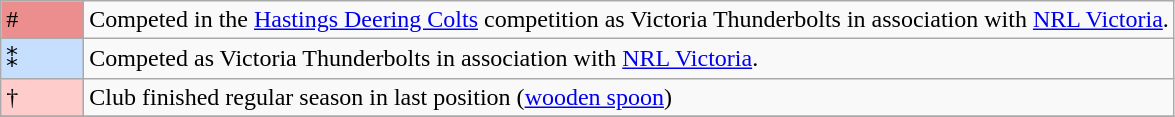<table class="wikitable">
<tr>
<td style="background:#ED8E8E; width:3em">#</td>
<td>Competed in the <a href='#'>Hastings Deering Colts</a> competition as Victoria Thunderbolts in association with <a href='#'>NRL Victoria</a>.</td>
</tr>
<tr>
<td style="background:#c7dfff; width:3em">⁑</td>
<td>Competed as Victoria Thunderbolts in association with <a href='#'>NRL Victoria</a>.</td>
</tr>
<tr>
<td style="background-color:#fcc; width:3em">†</td>
<td>Club finished regular season in last position (<a href='#'>wooden spoon</a>)</td>
</tr>
<tr>
</tr>
</table>
